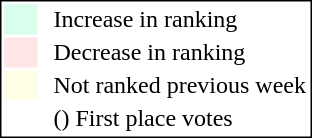<table style="border:1px solid black; float:right;">
<tr>
<td style="background:#D8FFEB; width:20px;"></td>
<td> </td>
<td>Increase in ranking</td>
</tr>
<tr>
<td style="background:#FFE6E6; width:20px;"></td>
<td> </td>
<td>Decrease in ranking</td>
</tr>
<tr>
<td style="background:#FFFFE6; width:20px;"></td>
<td> </td>
<td>Not ranked previous week</td>
</tr>
<tr>
<td style="background:#FFFFFF; width:20px;"></td>
<td> </td>
<td>() First place votes</td>
</tr>
</table>
